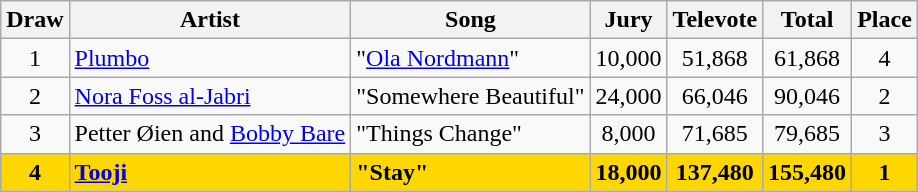<table class="sortable wikitable" style="margin: 1em auto 1em auto; text-align:center">
<tr>
<th>Draw</th>
<th>Artist</th>
<th>Song</th>
<th>Jury</th>
<th>Televote</th>
<th>Total</th>
<th>Place</th>
</tr>
<tr>
<td>1</td>
<td align="left"><a href='#'>Plumbo</a></td>
<td align="left">"<a href='#'>Ola Nordmann</a>"</td>
<td>10,000</td>
<td>51,868</td>
<td>61,868</td>
<td>4</td>
</tr>
<tr>
<td>2</td>
<td align="left"><a href='#'>Nora Foss al-Jabri</a></td>
<td align="left">"Somewhere Beautiful"</td>
<td>24,000</td>
<td>66,046</td>
<td>90,046</td>
<td>2</td>
</tr>
<tr>
<td>3</td>
<td align="left">Petter Øien and <a href='#'>Bobby Bare</a></td>
<td align="left">"Things Change"</td>
<td>8,000</td>
<td>71,685</td>
<td>79,685</td>
<td>3</td>
</tr>
<tr style="background:gold; font-weight:bold;">
<td>4</td>
<td align="left"><a href='#'>Tooji</a></td>
<td align="left">"Stay"</td>
<td>18,000</td>
<td>137,480</td>
<td>155,480</td>
<td>1</td>
</tr>
</table>
